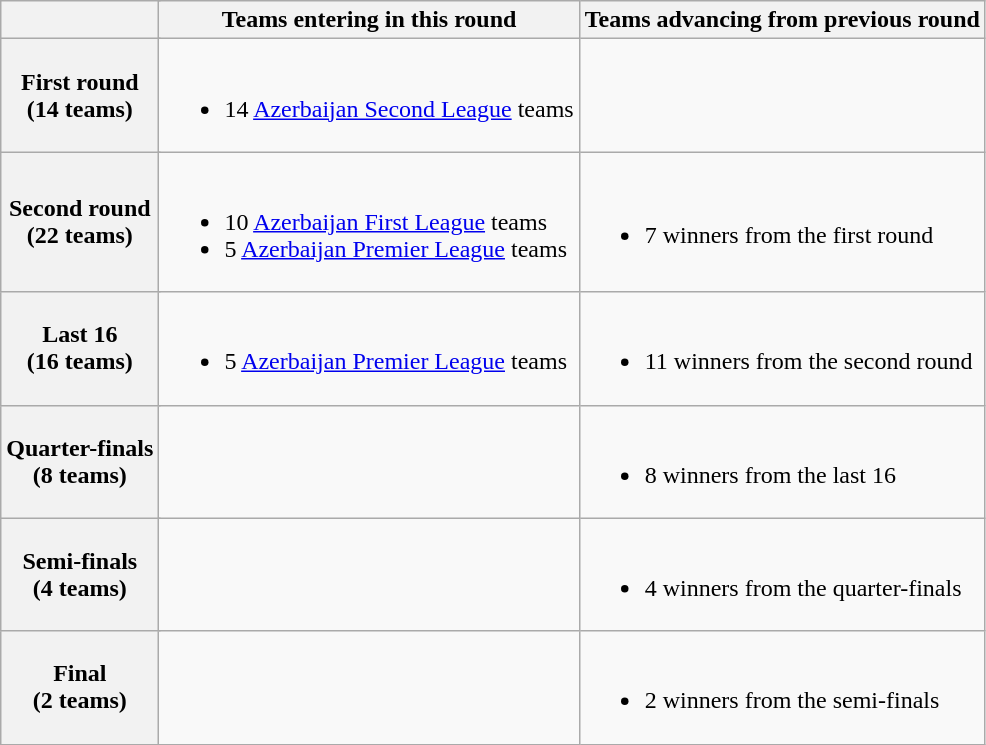<table class="wikitable">
<tr>
<th colspan=2></th>
<th>Teams entering in this round</th>
<th>Teams advancing from previous round</th>
</tr>
<tr>
<th colspan=2>First round<br>(14 teams)</th>
<td><br><ul><li>14 <a href='#'>Azerbaijan Second League</a> teams</li></ul></td>
<td></td>
</tr>
<tr>
<th colspan=2>Second round<br>(22 teams)</th>
<td><br><ul><li>10 <a href='#'>Azerbaijan First League</a> teams</li><li>5 <a href='#'>Azerbaijan Premier League</a> teams</li></ul></td>
<td><br><ul><li>7 winners from the first round</li></ul></td>
</tr>
<tr>
<th colspan=2>Last 16<br>(16 teams)</th>
<td><br><ul><li>5 <a href='#'>Azerbaijan Premier League</a> teams</li></ul></td>
<td><br><ul><li>11 winners from the second round</li></ul></td>
</tr>
<tr>
<th colspan=2>Quarter-finals<br>(8 teams)</th>
<td></td>
<td><br><ul><li>8 winners from the last 16</li></ul></td>
</tr>
<tr>
<th colspan=2>Semi-finals<br>(4 teams)</th>
<td></td>
<td><br><ul><li>4 winners from the quarter-finals</li></ul></td>
</tr>
<tr>
<th colspan=2>Final<br>(2 teams)</th>
<td></td>
<td><br><ul><li>2 winners from the semi-finals</li></ul></td>
</tr>
</table>
